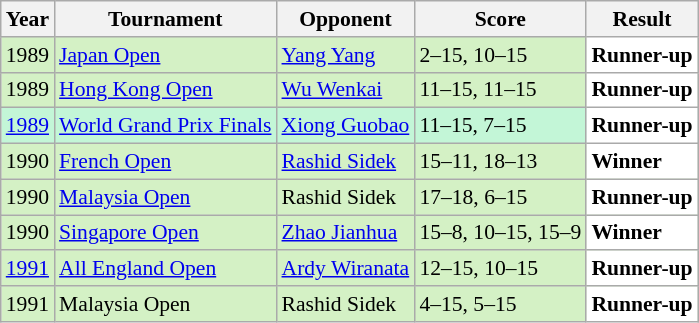<table class="sortable wikitable" style="font-size: 90%;">
<tr>
<th>Year</th>
<th>Tournament</th>
<th>Opponent</th>
<th>Score</th>
<th>Result</th>
</tr>
<tr style="background:#D4F1C5">
<td align="center">1989</td>
<td align="left"><a href='#'>Japan Open</a></td>
<td align="left"> <a href='#'>Yang Yang</a></td>
<td align="left">2–15, 10–15</td>
<td style="text-align:left; background:white"> <strong>Runner-up</strong></td>
</tr>
<tr style="background:#D4F1C5">
<td align="center">1989</td>
<td align="left"><a href='#'>Hong Kong Open</a></td>
<td align="left"> <a href='#'>Wu Wenkai</a></td>
<td align="left">11–15, 11–15</td>
<td style="text-align:left; background:white"> <strong>Runner-up</strong></td>
</tr>
<tr style="background:#C3F6D7">
<td align="center"><a href='#'>1989</a></td>
<td align="left"><a href='#'>World Grand Prix Finals</a></td>
<td align="left"> <a href='#'>Xiong Guobao</a></td>
<td align="left">11–15, 7–15</td>
<td style="text-align:left; background:white"> <strong>Runner-up</strong></td>
</tr>
<tr style="background:#D4F1C5">
<td align="center">1990</td>
<td align="left"><a href='#'>French Open</a></td>
<td align="left"> <a href='#'>Rashid Sidek</a></td>
<td align="left">15–11, 18–13</td>
<td style="text-align:left; background:white"> <strong>Winner</strong></td>
</tr>
<tr style="background:#D4F1C5">
<td align="center">1990</td>
<td align="left"><a href='#'>Malaysia Open</a></td>
<td align="left"> Rashid Sidek</td>
<td align="left">17–18, 6–15</td>
<td style="text-align:left; background:white"> <strong>Runner-up</strong></td>
</tr>
<tr style="background:#D4F1C5">
<td align="center">1990</td>
<td align="left"><a href='#'>Singapore Open</a></td>
<td align="left"> <a href='#'>Zhao Jianhua</a></td>
<td align="left">15–8, 10–15, 15–9</td>
<td style="text-align:left; background:white"> <strong>Winner</strong></td>
</tr>
<tr style="background:#D4F1C5">
<td align="center"><a href='#'>1991</a></td>
<td align="left"><a href='#'>All England Open</a></td>
<td align="left"> <a href='#'>Ardy Wiranata</a></td>
<td align="left">12–15, 10–15</td>
<td style="text-align:left; background:white"> <strong>Runner-up</strong></td>
</tr>
<tr style="background:#D4F1C5">
<td align="center">1991</td>
<td align="left">Malaysia Open</td>
<td align="left"> Rashid Sidek</td>
<td align="left">4–15, 5–15</td>
<td style="text-align:left; background:white"> <strong>Runner-up</strong></td>
</tr>
</table>
